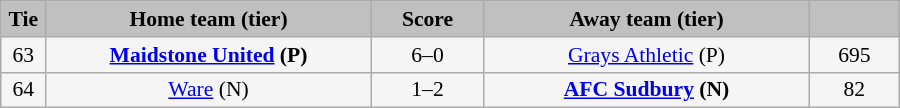<table class="wikitable" style="width: 600px; background:WhiteSmoke; text-align:center; font-size:90%">
<tr>
<td scope="col" style="width:  5.00%; background:silver;"><strong>Tie</strong></td>
<td scope="col" style="width: 36.25%; background:silver;"><strong>Home team (tier)</strong></td>
<td scope="col" style="width: 12.50%; background:silver;"><strong>Score</strong></td>
<td scope="col" style="width: 36.25%; background:silver;"><strong>Away team (tier)</strong></td>
<td scope="col" style="width: 10.00%; background:silver;"><strong></strong></td>
</tr>
<tr>
<td>63</td>
<td><strong><a href='#'>Maidstone United</a> (P)</strong></td>
<td>6–0</td>
<td><a href='#'>Grays Athletic</a> (P)</td>
<td>695</td>
</tr>
<tr>
<td>64</td>
<td><a href='#'>Ware</a> (N)</td>
<td>1–2</td>
<td><strong><a href='#'>AFC Sudbury</a> (N)</strong></td>
<td>82</td>
</tr>
</table>
